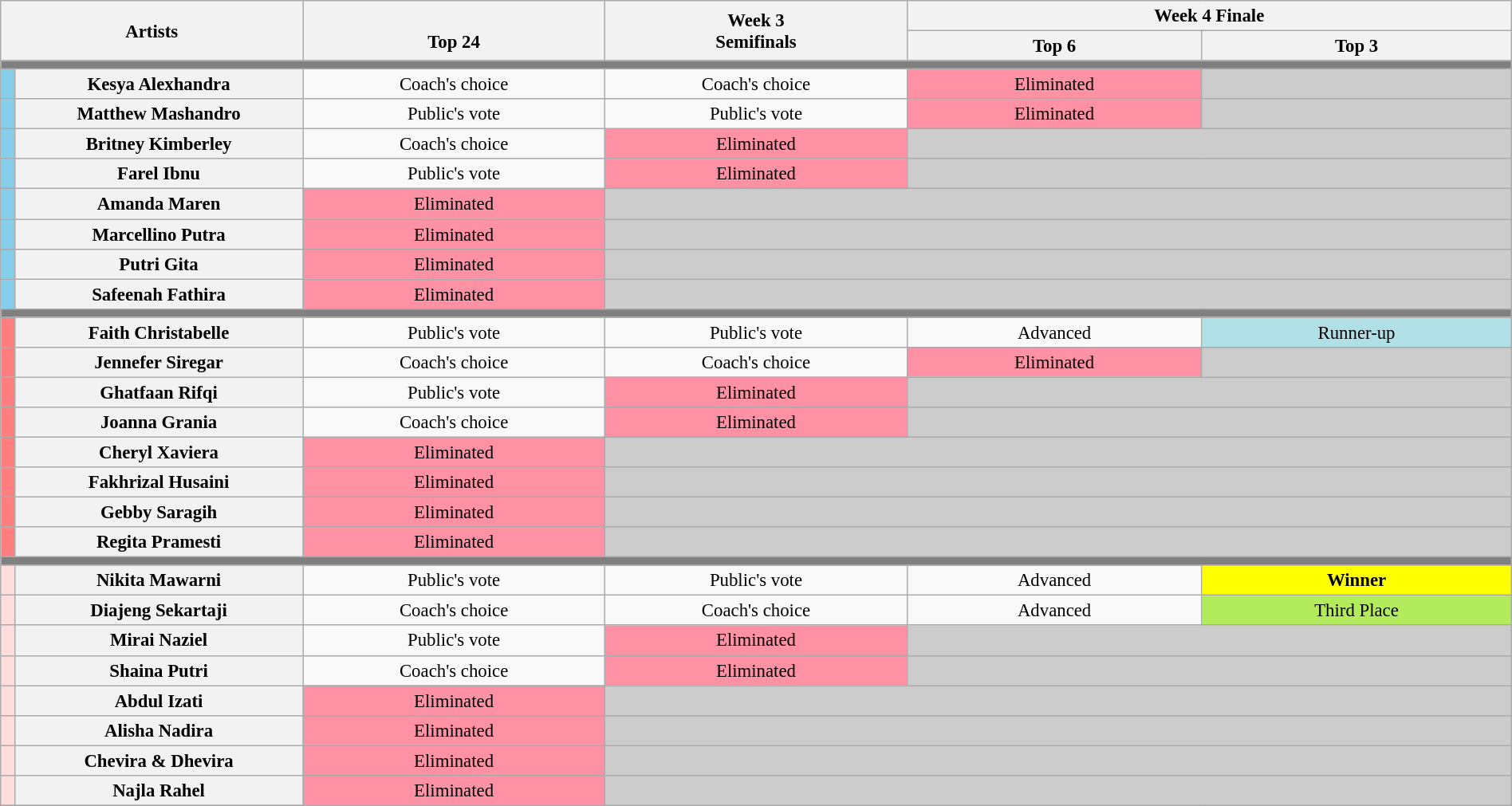<table class="wikitable"  style="text-align:center; font-size:95%; width:100%;">
<tr>
<th colspan="2" rowspan=2 style="width:20%;">Artists</th>
<th rowspan=2 style="width:20%;"><br>Top 24</th>
<th rowspan=2 style="width:20%;">Week 3<br>Semifinals</th>
<th colspan=2 style="width:40%;">Week 4 Finale</th>
</tr>
<tr>
<th>Top 6</th>
<th>Top 3</th>
</tr>
<tr>
<th colspan="9" style="background:gray;"></th>
</tr>
<tr>
<th style="background:#87CEEB;"></th>
<th>Kesya Alexhandra</th>
<td>Coach's choice</td>
<td>Coach's choice</td>
<td style="background:#FF91A4;">Eliminated</td>
<td style="background:#ccc;"></td>
</tr>
<tr>
<th style="background:#87CEEB;"></th>
<th>Matthew Mashandro</th>
<td>Public's vote</td>
<td>Public's vote</td>
<td style="background:#FF91A4;">Eliminated</td>
<td style="background:#ccc;"></td>
</tr>
<tr>
<th style="background:#87CEEB;"></th>
<th>Britney Kimberley</th>
<td>Coach's choice</td>
<td style="background:#FF91A4;">Eliminated</td>
<td colspan="2" style="background:#ccc;"></td>
</tr>
<tr>
<th style="background:#87CEEB;"></th>
<th>Farel Ibnu</th>
<td>Public's vote</td>
<td style="background:#FF91A4;">Eliminated</td>
<td colspan="2" style="background:#ccc;"></td>
</tr>
<tr>
<th style="background:#87CEEB;"></th>
<th>Amanda Maren</th>
<td style="background:#FF91A4;">Eliminated</td>
<td colspan="3" style="background:#ccc;"></td>
</tr>
<tr>
<th style="background:#87CEEB;"></th>
<th>Marcellino Putra</th>
<td style="background:#FF91A4;">Eliminated</td>
<td colspan="3" style="background:#ccc;"></td>
</tr>
<tr>
<th style="background:#87CEEB;"></th>
<th>Putri Gita</th>
<td style="background:#FF91A4;">Eliminated</td>
<td colspan="3" style="background:#ccc;"></td>
</tr>
<tr>
<th style="background:#87CEEB;"></th>
<th>Safeenah Fathira</th>
<td style="background:#FF91A4;">Eliminated</td>
<td colspan="3" style="background:#ccc;"></td>
</tr>
<tr>
<th colspan="9" style="background:gray;"></th>
</tr>
<tr>
<th style="background:#FF7F7F;"></th>
<th>Faith Christabelle</th>
<td>Public's vote</td>
<td>Public's vote</td>
<td>Advanced</td>
<td style="background:#B0E0E6;">Runner-up</td>
</tr>
<tr>
<th style="background:#FF7F7F;"></th>
<th>Jennefer Siregar</th>
<td>Coach's choice</td>
<td>Coach's choice</td>
<td style="background:#FF91A4;">Eliminated</td>
<td style="background:#ccc;"></td>
</tr>
<tr>
<th style="background:#FF7F7F;"></th>
<th>Ghatfaan Rifqi</th>
<td>Public's vote</td>
<td style="background:#FF91A4;">Eliminated</td>
<td colspan="2" style="background:#ccc;"></td>
</tr>
<tr>
<th style="background:#FF7F7F;"></th>
<th>Joanna Grania</th>
<td>Coach's choice</td>
<td style="background:#FF91A4;">Eliminated</td>
<td colspan="2" style="background:#ccc;"></td>
</tr>
<tr>
<th style="background:#FF7F7F;"></th>
<th>Cheryl Xaviera</th>
<td style="background:#FF91A4;">Eliminated</td>
<td colspan="3" style="background:#ccc;"></td>
</tr>
<tr>
<th style="background:#FF7F7F;"></th>
<th>Fakhrizal Husaini</th>
<td style="background:#FF91A4;">Eliminated</td>
<td colspan="3" style="background:#ccc;"></td>
</tr>
<tr>
<th style="background:#FF7F7F;"></th>
<th>Gebby Saragih</th>
<td style="background:#FF91A4;">Eliminated</td>
<td colspan="3" style="background:#ccc;"></td>
</tr>
<tr>
<th style="background:#FF7F7F;"></th>
<th>Regita Pramesti</th>
<td style="background:#FF91A4;">Eliminated</td>
<td colspan="3" style="background:#ccc;"></td>
</tr>
<tr>
<th colspan="9" style="background:gray;"></th>
</tr>
<tr>
<th style="background:#FFDDDD;"></th>
<th>Nikita Mawarni</th>
<td>Public's vote</td>
<td>Public's vote</td>
<td>Advanced</td>
<td style="background:yellow;"><strong>Winner</strong></td>
</tr>
<tr>
<th style="background:#FFDDDD;"></th>
<th>Diajeng Sekartaji</th>
<td>Coach's choice</td>
<td>Coach's choice</td>
<td>Advanced</td>
<td style="background:#B2EC5D;">Third Place</td>
</tr>
<tr>
<th style="background:#FFDDDD;"></th>
<th>Mirai Naziel</th>
<td>Public's vote</td>
<td style="background:#FF91A4;">Eliminated</td>
<td colspan="2" style="background:#ccc;"></td>
</tr>
<tr>
<th style="background:#FFDDDD;"></th>
<th>Shaina Putri</th>
<td>Coach's choice</td>
<td style="background:#FF91A4;">Eliminated</td>
<td colspan="2" style="background:#ccc;"></td>
</tr>
<tr>
<th style="background:#FFDDDD;"></th>
<th>Abdul Izati</th>
<td style="background:#FF91A4;">Eliminated</td>
<td colspan="3" style="background:#ccc;"></td>
</tr>
<tr>
<th style="background:#FFDDDD;"></th>
<th>Alisha Nadira</th>
<td style="background:#FF91A4;">Eliminated</td>
<td colspan="3" style="background:#ccc;"></td>
</tr>
<tr>
<th style="background:#FFDDDD;"></th>
<th>Chevira & Dhevira</th>
<td style="background:#FF91A4;">Eliminated</td>
<td colspan="3" style="background:#ccc;"></td>
</tr>
<tr>
<th style="background:#FFDDDD;"></th>
<th>Najla Rahel</th>
<td style="background:#FF91A4;">Eliminated</td>
<td colspan="3" style="background:#ccc;"></td>
</tr>
<tr>
</tr>
</table>
